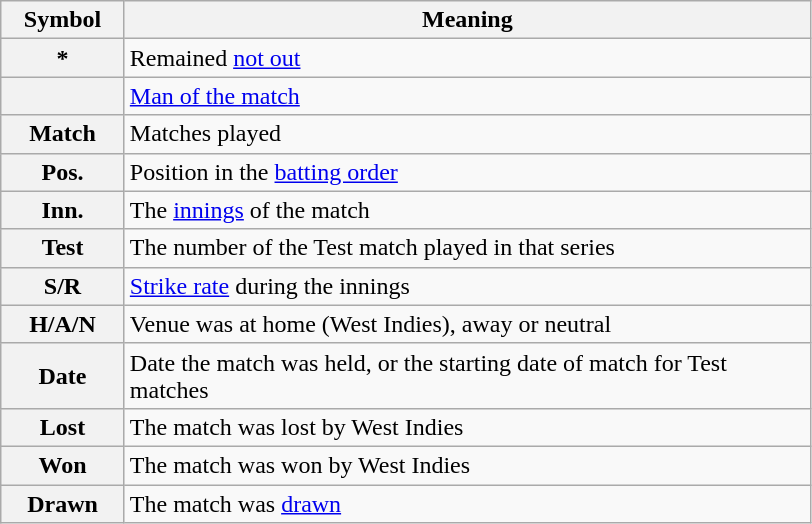<table class="wikitable plainrowheaders" border="1">
<tr>
<th scope="col" style="width:75px">Symbol</th>
<th scope="col" style="width:450px">Meaning</th>
</tr>
<tr>
<th scope="row">*</th>
<td>Remained <a href='#'>not out</a></td>
</tr>
<tr>
<th scope="row"></th>
<td><a href='#'>Man of the match</a></td>
</tr>
<tr>
<th scope="row">Match</th>
<td>Matches played</td>
</tr>
<tr>
<th scope="row">Pos.</th>
<td>Position in the <a href='#'>batting order</a></td>
</tr>
<tr>
<th scope="row">Inn.</th>
<td>The <a href='#'>innings</a> of the match</td>
</tr>
<tr>
<th scope="row">Test</th>
<td>The number of the Test match played in that series</td>
</tr>
<tr>
<th scope="row">S/R</th>
<td><a href='#'>Strike rate</a> during the innings</td>
</tr>
<tr>
<th scope="row">H/A/N</th>
<td>Venue was at home (West Indies), away or neutral</td>
</tr>
<tr>
<th scope="row">Date</th>
<td>Date the match was held, or the starting date of match for Test matches</td>
</tr>
<tr>
<th scope="row">Lost</th>
<td>The match was lost by West Indies</td>
</tr>
<tr>
<th scope="row">Won</th>
<td>The match was won by West Indies</td>
</tr>
<tr>
<th scope="row">Drawn</th>
<td>The match was <a href='#'>drawn</a></td>
</tr>
</table>
